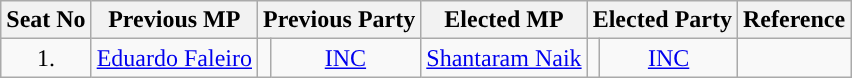<table class="wikitable">
<tr>
<th>Seat No</th>
<th>Previous MP</th>
<th colspan=2>Previous Party</th>
<th>Elected MP</th>
<th colspan=2>Elected Party</th>
<th>Reference</th>
</tr>
<tr style="text-align:center;">
<td>1.</td>
<td><a href='#'>Eduardo Faleiro</a></td>
<td width="1px"></td>
<td><a href='#'>INC</a></td>
<td><a href='#'>Shantaram Naik</a></td>
<td width="1px"></td>
<td><a href='#'>INC</a></td>
<td></td>
</tr>
</table>
